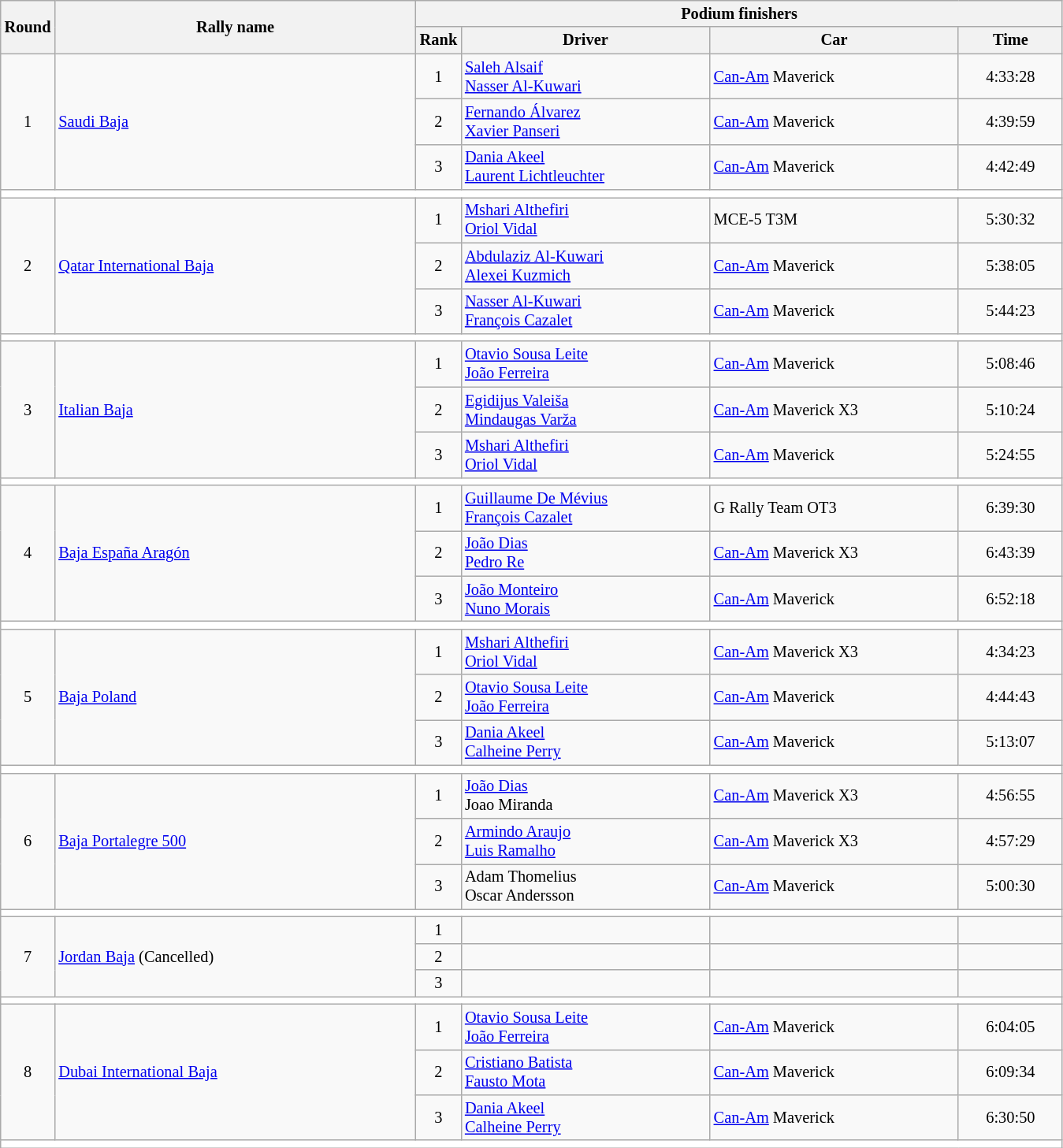<table class="wikitable" style="font-size:85%;">
<tr>
<th rowspan=2>Round</th>
<th style="width:22em" rowspan=2>Rally name</th>
<th colspan=4>Podium finishers</th>
</tr>
<tr>
<th>Rank</th>
<th style="width:15em">Driver</th>
<th style="width:15em">Car</th>
<th style="width:6em">Time</th>
</tr>
<tr>
<td rowspan=3 align=center>1</td>
<td rowspan=3> <a href='#'>Saudi Baja</a></td>
<td align=center>1</td>
<td> <a href='#'>Saleh Alsaif</a> <br> <a href='#'>Nasser Al-Kuwari</a></td>
<td><a href='#'>Can-Am</a> Maverick</td>
<td align=center>4:33:28</td>
</tr>
<tr>
<td align=center>2</td>
<td> <a href='#'>Fernando Álvarez</a> <br> <a href='#'>Xavier Panseri</a></td>
<td><a href='#'>Can-Am</a> Maverick</td>
<td align=center>4:39:59</td>
</tr>
<tr>
<td align=center>3</td>
<td> <a href='#'>Dania Akeel</a> <br> <a href='#'>Laurent Lichtleuchter</a></td>
<td><a href='#'>Can-Am</a> Maverick</td>
<td align=center>4:42:49</td>
</tr>
<tr style="background:white;">
<td colspan=6></td>
</tr>
<tr>
<td rowspan=3 align=center>2</td>
<td rowspan=3> <a href='#'>Qatar International Baja</a></td>
<td align=center>1</td>
<td> <a href='#'>Mshari Althefiri</a> <br> <a href='#'>Oriol Vidal</a></td>
<td>MCE-5 T3M</td>
<td align=center>5:30:32</td>
</tr>
<tr>
<td align=center>2</td>
<td> <a href='#'>Abdulaziz Al-Kuwari</a> <br> <a href='#'>Alexei Kuzmich</a></td>
<td><a href='#'>Can-Am</a> Maverick</td>
<td align=center>5:38:05</td>
</tr>
<tr>
<td align=center>3</td>
<td> <a href='#'>Nasser Al-Kuwari</a> <br> <a href='#'>François Cazalet</a></td>
<td><a href='#'>Can-Am</a> Maverick</td>
<td align=center>5:44:23</td>
</tr>
<tr style="background:white;">
<td colspan=6></td>
</tr>
<tr>
<td rowspan=3 align=center>3</td>
<td rowspan=3> <a href='#'>Italian Baja</a></td>
<td align=center>1</td>
<td> <a href='#'>Otavio Sousa Leite</a> <br> <a href='#'>João Ferreira</a></td>
<td><a href='#'>Can-Am</a> Maverick</td>
<td align=center>5:08:46</td>
</tr>
<tr>
<td align=center>2</td>
<td> <a href='#'>Egidijus Valeiša</a> <br> <a href='#'>Mindaugas Varža</a></td>
<td><a href='#'>Can-Am</a> Maverick X3</td>
<td align=center>5:10:24</td>
</tr>
<tr>
<td align=center>3</td>
<td> <a href='#'>Mshari Althefiri</a> <br> <a href='#'>Oriol Vidal</a></td>
<td><a href='#'>Can-Am</a> Maverick</td>
<td align=center>5:24:55</td>
</tr>
<tr style="background:white;">
<td colspan=6></td>
</tr>
<tr>
<td rowspan=3 align=center>4</td>
<td rowspan=3> <a href='#'>Baja España Aragón</a></td>
<td align=center>1</td>
<td> <a href='#'>Guillaume De Mévius</a> <br> <a href='#'>François Cazalet</a></td>
<td>G Rally Team OT3</td>
<td align=center>6:39:30</td>
</tr>
<tr>
<td align=center>2</td>
<td> <a href='#'>João Dias</a> <br> <a href='#'>Pedro Re</a></td>
<td><a href='#'>Can-Am</a> Maverick X3</td>
<td align=center>6:43:39</td>
</tr>
<tr>
<td align=center>3</td>
<td> <a href='#'>João Monteiro</a> <br> <a href='#'>Nuno Morais</a></td>
<td><a href='#'>Can-Am</a> Maverick</td>
<td align=center>6:52:18</td>
</tr>
<tr style="background:white;">
<td colspan=6></td>
</tr>
<tr>
<td rowspan=3 align=center>5</td>
<td rowspan=3> <a href='#'>Baja Poland</a></td>
<td align=center>1</td>
<td> <a href='#'>Mshari Althefiri</a> <br> <a href='#'>Oriol Vidal</a></td>
<td><a href='#'>Can-Am</a> Maverick X3</td>
<td align=center>4:34:23</td>
</tr>
<tr>
<td align=center>2</td>
<td> <a href='#'>Otavio Sousa Leite</a><br> <a href='#'>João Ferreira</a></td>
<td><a href='#'>Can-Am</a> Maverick</td>
<td align=center>4:44:43</td>
</tr>
<tr>
<td align=center>3</td>
<td> <a href='#'>Dania Akeel</a><br> <a href='#'>Calheine Perry</a></td>
<td><a href='#'>Can-Am</a> Maverick</td>
<td align=center>5:13:07</td>
</tr>
<tr style="background:white;">
<td colspan=6></td>
</tr>
<tr>
<td rowspan=3 align=center>6</td>
<td rowspan=3> <a href='#'>Baja Portalegre 500</a></td>
<td align=center>1</td>
<td> <a href='#'>João Dias</a><br> Joao Miranda</td>
<td><a href='#'>Can-Am</a> Maverick X3</td>
<td align=center>4:56:55</td>
</tr>
<tr>
<td align=center>2</td>
<td> <a href='#'>Armindo Araujo</a><br> <a href='#'>Luis Ramalho</a></td>
<td><a href='#'>Can-Am</a> Maverick X3</td>
<td align=center>4:57:29</td>
</tr>
<tr>
<td align=center>3</td>
<td> Adam Thomelius<br> Oscar Andersson</td>
<td><a href='#'>Can-Am</a> Maverick</td>
<td align=center>5:00:30</td>
</tr>
<tr style="background:white;">
<td colspan=6></td>
</tr>
<tr>
<td rowspan=3 align=center>7</td>
<td rowspan=3> <a href='#'>Jordan Baja</a> (Cancelled)</td>
<td align=center>1</td>
<td></td>
<td></td>
<td align=center></td>
</tr>
<tr>
<td align=center>2</td>
<td></td>
<td></td>
<td align=center></td>
</tr>
<tr>
<td align=center>3</td>
<td></td>
<td></td>
<td align=center></td>
</tr>
<tr style="background:white;">
<td colspan=6></td>
</tr>
<tr>
<td rowspan=3 align=center>8</td>
<td rowspan=3> <a href='#'>Dubai International Baja</a></td>
<td align=center>1</td>
<td> <a href='#'>Otavio Sousa Leite</a><br> <a href='#'>João Ferreira</a></td>
<td><a href='#'>Can-Am</a> Maverick</td>
<td align=center>6:04:05</td>
</tr>
<tr>
<td align=center>2</td>
<td> <a href='#'>Cristiano Batista</a><br> <a href='#'>Fausto Mota</a></td>
<td><a href='#'>Can-Am</a> Maverick</td>
<td align=center>6:09:34</td>
</tr>
<tr>
<td align=center>3</td>
<td> <a href='#'>Dania Akeel</a><br> <a href='#'>Calheine Perry</a></td>
<td><a href='#'>Can-Am</a> Maverick</td>
<td align=center>6:30:50</td>
</tr>
<tr style="background:white;">
<td colspan=6></td>
</tr>
</table>
